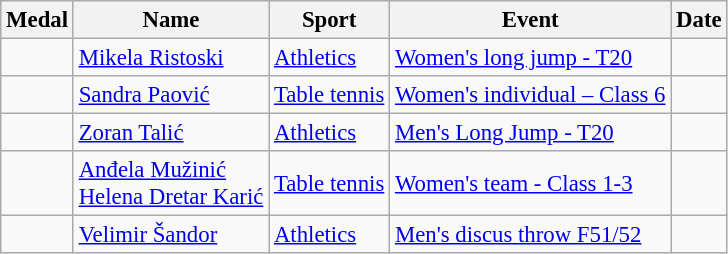<table class="wikitable sortable" style="font-size: 95%">
<tr>
<th>Medal</th>
<th>Name</th>
<th>Sport</th>
<th>Event</th>
<th>Date</th>
</tr>
<tr>
<td></td>
<td><a href='#'>Mikela Ristoski</a></td>
<td><a href='#'>Athletics</a></td>
<td><a href='#'>Women's long jump - T20</a></td>
<td></td>
</tr>
<tr>
<td></td>
<td><a href='#'>Sandra Paović</a></td>
<td><a href='#'>Table tennis</a></td>
<td><a href='#'>Women's individual – Class 6</a></td>
<td></td>
</tr>
<tr>
<td></td>
<td><a href='#'>Zoran Talić</a></td>
<td><a href='#'>Athletics</a></td>
<td><a href='#'>Men's Long Jump - T20</a></td>
<td></td>
</tr>
<tr>
<td></td>
<td><a href='#'>Anđela Mužinić</a><br><a href='#'>Helena Dretar Karić</a></td>
<td><a href='#'>Table tennis</a></td>
<td><a href='#'>Women's team - Class 1-3</a></td>
<td></td>
</tr>
<tr>
<td></td>
<td><a href='#'>Velimir Šandor</a></td>
<td><a href='#'>Athletics</a></td>
<td><a href='#'>Men's discus throw F51/52</a></td>
<td></td>
</tr>
</table>
